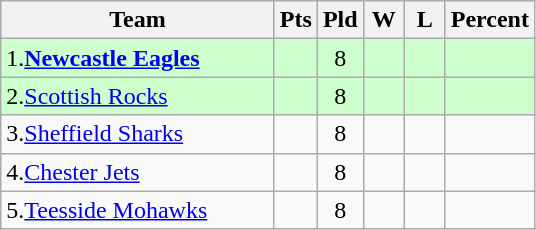<table class="wikitable" style="text-align: center;">
<tr>
<th style="width:175px;">Team</th>
<th style="width:20px;" abbr="Points">Pts</th>
<th style="width:20px;" abbr="Played">Pld</th>
<th style="width:20px;" abbr="Won">W</th>
<th style="width:20px;" abbr="Lost">L</th>
<th style="width:20px;" abbr="Percentage">Percent</th>
</tr>
<tr style="background:#cfc;">
<td style="text-align:left;">1.<strong><a href='#'>Newcastle Eagles</a></strong></td>
<td></td>
<td>8</td>
<td></td>
<td></td>
<td></td>
</tr>
<tr style="background:#cfc;">
<td style="text-align:left;">2.<a href='#'>Scottish Rocks</a></td>
<td></td>
<td>8</td>
<td></td>
<td></td>
<td></td>
</tr>
<tr>
<td style="text-align:left;">3.<a href='#'>Sheffield Sharks</a></td>
<td></td>
<td>8</td>
<td></td>
<td></td>
<td></td>
</tr>
<tr>
<td style="text-align:left;">4.<a href='#'>Chester Jets</a></td>
<td></td>
<td>8</td>
<td></td>
<td></td>
<td></td>
</tr>
<tr>
<td style="text-align:left;">5.<a href='#'>Teesside Mohawks</a></td>
<td></td>
<td>8</td>
<td></td>
<td></td>
<td></td>
</tr>
</table>
